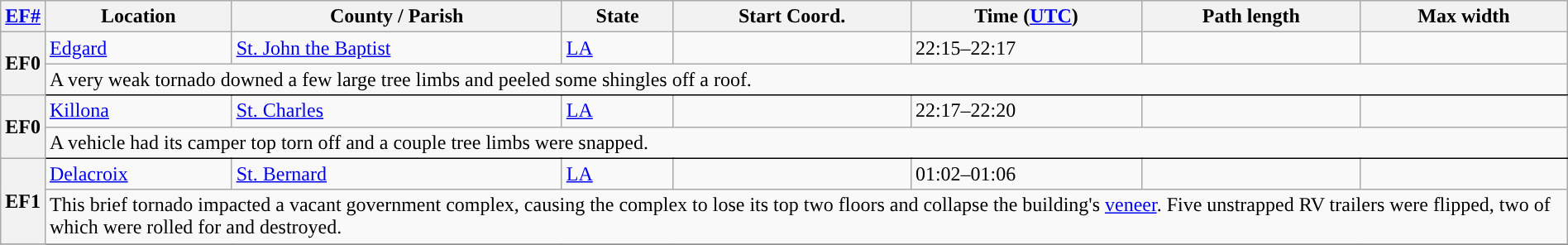<table class="wikitable sortable" style="width:100%;">
<tr>
<th scope="col" width="2%" align="center"><a href='#'>EF#</a></th>
<th scope="col" align="center" class="unsortable">Location</th>
<th scope="col" align="center" class="unsortable">County / Parish</th>
<th scope="col" align="center">State</th>
<th scope="col" align="center">Start Coord.</th>
<th scope="col" align="center">Time (<a href='#'>UTC</a>)</th>
<th scope="col" align="center">Path length</th>
<th scope="col" align="center">Max width</th>
</tr>
<tr>
<th scope="row" rowspan="2" style="background-color:#">EF0</th>
<td><a href='#'>Edgard</a></td>
<td><a href='#'>St. John the Baptist</a></td>
<td><a href='#'>LA</a></td>
<td></td>
<td>22:15–22:17</td>
<td></td>
<td></td>
</tr>
<tr class="expand-child">
<td colspan="8" style=" border-bottom: 1px solid black;">A very weak tornado downed a few large tree limbs and peeled some shingles off a roof.</td>
</tr>
<tr>
<th scope="row" rowspan="2" style="background-color:#">EF0</th>
<td><a href='#'>Killona</a></td>
<td><a href='#'>St. Charles</a></td>
<td><a href='#'>LA</a></td>
<td></td>
<td>22:17–22:20</td>
<td></td>
<td></td>
</tr>
<tr class="expand-child">
<td colspan="8" style=" border-bottom: 1px solid black;">A vehicle had its camper top torn off and a couple tree limbs were snapped.</td>
</tr>
<tr>
<th scope="row" rowspan="2" style="background-color:#">EF1</th>
<td><a href='#'>Delacroix</a></td>
<td><a href='#'>St. Bernard</a></td>
<td><a href='#'>LA</a></td>
<td></td>
<td>01:02–01:06</td>
<td></td>
<td></td>
</tr>
<tr class="expand-child">
<td colspan="8" style=" border-bottom: 1px solid black;">This brief tornado impacted a vacant government complex, causing the complex to lose its top two floors and collapse the building's <a href='#'>veneer</a>. Five unstrapped RV trailers were flipped, two of which were rolled for  and destroyed.</td>
</tr>
<tr>
</tr>
</table>
